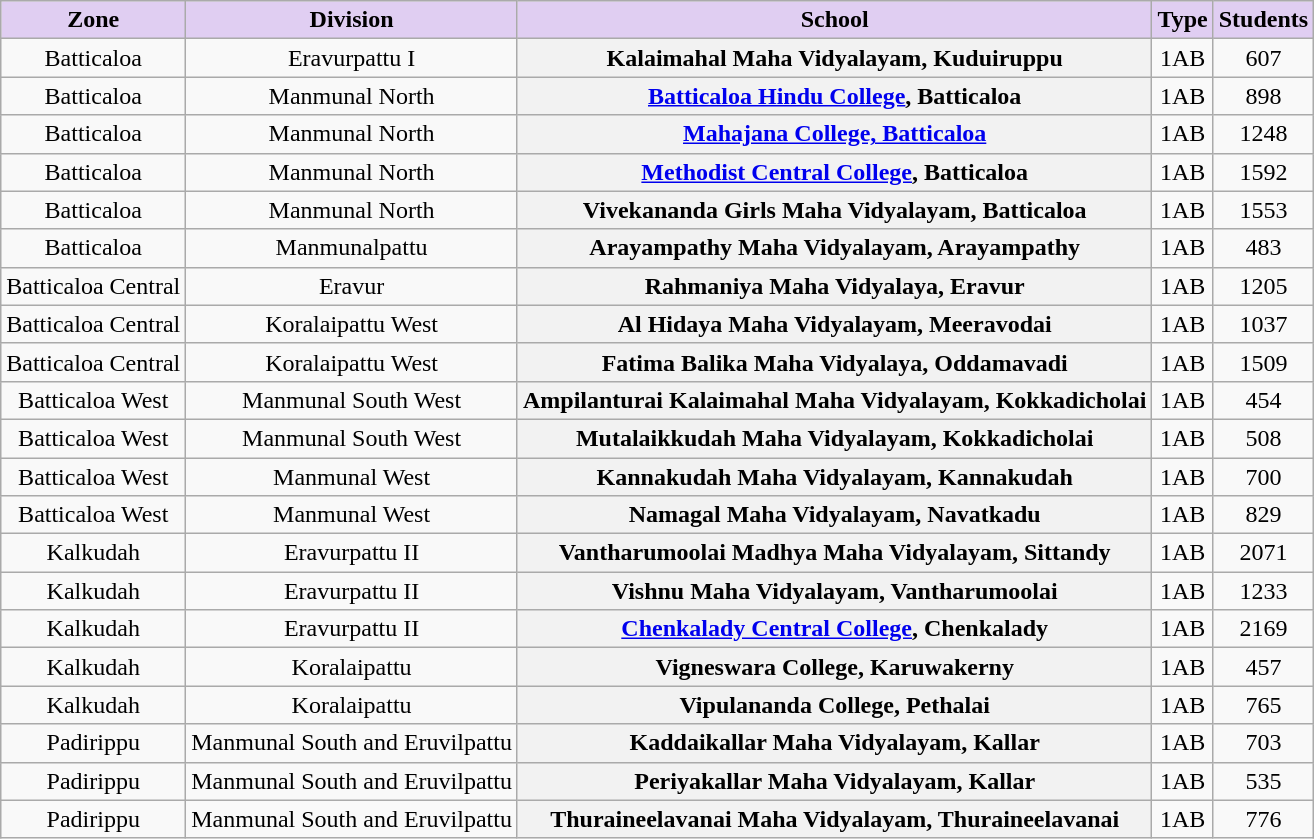<table class="wikitable sortable" style="text-align:center; font-size:100%">
<tr valign=bottom>
<th style="background-color:#E0CEF2;">Zone</th>
<th style="background-color:#E0CEF2;">Division</th>
<th style="background-color:#E0CEF2;">School</th>
<th style="background-color:#E0CEF2;">Type</th>
<th style="background-color:#E0CEF2;">Students</th>
</tr>
<tr>
<td>Batticaloa</td>
<td>Eravurpattu I</td>
<th>Kalaimahal Maha Vidyalayam, Kuduiruppu</th>
<td>1AB</td>
<td>607</td>
</tr>
<tr>
<td>Batticaloa</td>
<td>Manmunal North</td>
<th><a href='#'>Batticaloa Hindu College</a>, Batticaloa</th>
<td>1AB</td>
<td>898</td>
</tr>
<tr>
<td>Batticaloa</td>
<td>Manmunal North</td>
<th><a href='#'>Mahajana College, Batticaloa</a></th>
<td>1AB</td>
<td>1248</td>
</tr>
<tr>
<td>Batticaloa</td>
<td>Manmunal North</td>
<th><a href='#'>Methodist Central College</a>, Batticaloa</th>
<td>1AB</td>
<td>1592</td>
</tr>
<tr>
<td>Batticaloa</td>
<td>Manmunal North</td>
<th>Vivekananda Girls Maha Vidyalayam, Batticaloa</th>
<td>1AB</td>
<td>1553</td>
</tr>
<tr>
<td>Batticaloa</td>
<td>Manmunalpattu</td>
<th>Arayampathy Maha Vidyalayam, Arayampathy</th>
<td>1AB</td>
<td>483</td>
</tr>
<tr>
<td>Batticaloa Central</td>
<td>Eravur</td>
<th>Rahmaniya Maha Vidyalaya, Eravur</th>
<td>1AB</td>
<td>1205</td>
</tr>
<tr>
<td>Batticaloa Central</td>
<td>Koralaipattu West</td>
<th>Al Hidaya Maha Vidyalayam, Meeravodai</th>
<td>1AB</td>
<td>1037</td>
</tr>
<tr>
<td>Batticaloa Central</td>
<td>Koralaipattu West</td>
<th>Fatima Balika Maha Vidyalaya, Oddamavadi</th>
<td>1AB</td>
<td>1509</td>
</tr>
<tr>
<td>Batticaloa West</td>
<td>Manmunal South West</td>
<th>Ampilanturai Kalaimahal Maha Vidyalayam, Kokkadicholai</th>
<td>1AB</td>
<td>454</td>
</tr>
<tr>
<td>Batticaloa West</td>
<td>Manmunal South West</td>
<th>Mutalaikkudah Maha Vidyalayam, Kokkadicholai</th>
<td>1AB</td>
<td>508</td>
</tr>
<tr>
<td>Batticaloa West</td>
<td>Manmunal West</td>
<th>Kannakudah Maha Vidyalayam, Kannakudah</th>
<td>1AB</td>
<td>700</td>
</tr>
<tr>
<td>Batticaloa West</td>
<td>Manmunal West</td>
<th>Namagal Maha Vidyalayam, Navatkadu</th>
<td>1AB</td>
<td>829</td>
</tr>
<tr>
<td>Kalkudah</td>
<td>Eravurpattu II</td>
<th>Vantharumoolai Madhya Maha Vidyalayam, Sittandy</th>
<td>1AB</td>
<td>2071</td>
</tr>
<tr>
<td>Kalkudah</td>
<td>Eravurpattu II</td>
<th>Vishnu Maha Vidyalayam, Vantharumoolai</th>
<td>1AB</td>
<td>1233</td>
</tr>
<tr>
<td>Kalkudah</td>
<td>Eravurpattu II</td>
<th><a href='#'>Chenkalady Central College</a>, Chenkalady</th>
<td>1AB</td>
<td>2169</td>
</tr>
<tr>
<td>Kalkudah</td>
<td>Koralaipattu</td>
<th>Vigneswara College, Karuwakerny</th>
<td>1AB</td>
<td>457</td>
</tr>
<tr>
<td>Kalkudah</td>
<td>Koralaipattu</td>
<th>Vipulananda College, Pethalai</th>
<td>1AB</td>
<td>765</td>
</tr>
<tr>
<td>Padirippu</td>
<td>Manmunal South and Eruvilpattu</td>
<th>Kaddaikallar Maha Vidyalayam, Kallar</th>
<td>1AB</td>
<td>703</td>
</tr>
<tr>
<td>Padirippu</td>
<td>Manmunal South and Eruvilpattu</td>
<th>Periyakallar Maha Vidyalayam, Kallar</th>
<td>1AB</td>
<td>535</td>
</tr>
<tr>
<td>Padirippu</td>
<td>Manmunal South and Eruvilpattu</td>
<th>Thuraineelavanai Maha Vidyalayam, Thuraineelavanai</th>
<td>1AB</td>
<td>776</td>
</tr>
</table>
